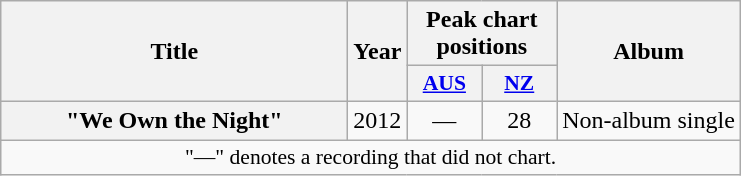<table class="wikitable plainrowheaders" style="text-align:center;">
<tr>
<th scope="col" rowspan="2" style="width:14em;">Title</th>
<th scope="col" rowspan="2">Year</th>
<th scope="col" colspan="2">Peak chart positions<br></th>
<th scope="col" rowspan="2">Album</th>
</tr>
<tr>
<th scope="col" style="width:3em;font-size:90%;"><a href='#'>AUS</a><br></th>
<th scope="col" style="width:3em;font-size:90%;"><a href='#'>NZ</a><br></th>
</tr>
<tr>
<th scope="row">"We Own the Night"</th>
<td>2012</td>
<td>—</td>
<td>28</td>
<td>Non-album single</td>
</tr>
<tr>
<td colspan="5" style="font-size:90%">"—" denotes a recording that did not chart.</td>
</tr>
</table>
